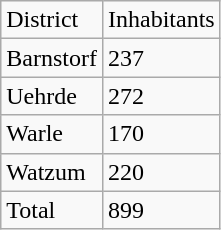<table class="wikitable">
<tr>
<td>District</td>
<td>Inhabitants</td>
</tr>
<tr>
<td>Barnstorf</td>
<td>237</td>
</tr>
<tr>
<td>Uehrde</td>
<td>272</td>
</tr>
<tr>
<td>Warle</td>
<td>170</td>
</tr>
<tr>
<td>Watzum</td>
<td>220</td>
</tr>
<tr>
<td>Total</td>
<td>899</td>
</tr>
</table>
